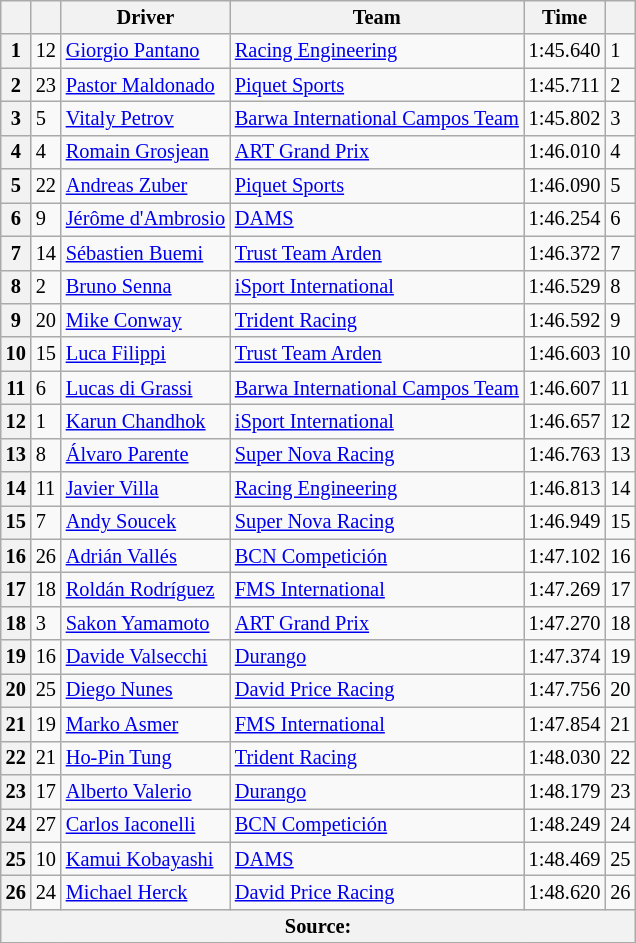<table class="wikitable" style="font-size:85%">
<tr>
<th></th>
<th></th>
<th>Driver</th>
<th>Team</th>
<th>Time</th>
<th></th>
</tr>
<tr>
<th>1</th>
<td>12</td>
<td> <a href='#'>Giorgio Pantano</a></td>
<td><a href='#'>Racing Engineering</a></td>
<td>1:45.640</td>
<td>1</td>
</tr>
<tr>
<th>2</th>
<td>23</td>
<td> <a href='#'>Pastor Maldonado</a></td>
<td><a href='#'>Piquet Sports</a></td>
<td>1:45.711</td>
<td>2</td>
</tr>
<tr>
<th>3</th>
<td>5</td>
<td> <a href='#'>Vitaly Petrov</a></td>
<td><a href='#'>Barwa International Campos Team</a></td>
<td>1:45.802</td>
<td>3</td>
</tr>
<tr>
<th>4</th>
<td>4</td>
<td> <a href='#'>Romain Grosjean</a></td>
<td><a href='#'>ART Grand Prix</a></td>
<td>1:46.010</td>
<td>4</td>
</tr>
<tr>
<th>5</th>
<td>22</td>
<td> <a href='#'>Andreas Zuber</a></td>
<td><a href='#'>Piquet Sports</a></td>
<td>1:46.090</td>
<td>5</td>
</tr>
<tr>
<th>6</th>
<td>9</td>
<td> <a href='#'>Jérôme d'Ambrosio</a></td>
<td><a href='#'>DAMS</a></td>
<td>1:46.254</td>
<td>6</td>
</tr>
<tr>
<th>7</th>
<td>14</td>
<td> <a href='#'>Sébastien Buemi</a></td>
<td><a href='#'>Trust Team Arden</a></td>
<td>1:46.372</td>
<td>7</td>
</tr>
<tr>
<th>8</th>
<td>2</td>
<td> <a href='#'>Bruno Senna</a></td>
<td><a href='#'>iSport International</a></td>
<td>1:46.529</td>
<td>8</td>
</tr>
<tr>
<th>9</th>
<td>20</td>
<td> <a href='#'>Mike Conway</a></td>
<td><a href='#'>Trident Racing</a></td>
<td>1:46.592</td>
<td>9</td>
</tr>
<tr>
<th>10</th>
<td>15</td>
<td> <a href='#'>Luca Filippi</a></td>
<td><a href='#'>Trust Team Arden</a></td>
<td>1:46.603</td>
<td>10</td>
</tr>
<tr>
<th>11</th>
<td>6</td>
<td> <a href='#'>Lucas di Grassi</a></td>
<td><a href='#'>Barwa International Campos Team</a></td>
<td>1:46.607</td>
<td>11</td>
</tr>
<tr>
<th>12</th>
<td>1</td>
<td> <a href='#'>Karun Chandhok</a></td>
<td><a href='#'>iSport International</a></td>
<td>1:46.657</td>
<td>12</td>
</tr>
<tr>
<th>13</th>
<td>8</td>
<td> <a href='#'>Álvaro Parente</a></td>
<td><a href='#'>Super Nova Racing</a></td>
<td>1:46.763</td>
<td>13</td>
</tr>
<tr>
<th>14</th>
<td>11</td>
<td> <a href='#'>Javier Villa</a></td>
<td><a href='#'>Racing Engineering</a></td>
<td>1:46.813</td>
<td>14</td>
</tr>
<tr>
<th>15</th>
<td>7</td>
<td> <a href='#'>Andy Soucek</a></td>
<td><a href='#'>Super Nova Racing</a></td>
<td>1:46.949</td>
<td>15</td>
</tr>
<tr>
<th>16</th>
<td>26</td>
<td> <a href='#'>Adrián Vallés</a></td>
<td><a href='#'>BCN Competición</a></td>
<td>1:47.102</td>
<td>16</td>
</tr>
<tr>
<th>17</th>
<td>18</td>
<td> <a href='#'>Roldán Rodríguez</a></td>
<td><a href='#'>FMS International</a></td>
<td>1:47.269</td>
<td>17</td>
</tr>
<tr>
<th>18</th>
<td>3</td>
<td> <a href='#'>Sakon Yamamoto</a></td>
<td><a href='#'>ART Grand Prix</a></td>
<td>1:47.270</td>
<td>18</td>
</tr>
<tr>
<th>19</th>
<td>16</td>
<td> <a href='#'>Davide Valsecchi</a></td>
<td><a href='#'>Durango</a></td>
<td>1:47.374</td>
<td>19</td>
</tr>
<tr>
<th>20</th>
<td>25</td>
<td> <a href='#'>Diego Nunes</a></td>
<td><a href='#'>David Price Racing</a></td>
<td>1:47.756</td>
<td>20</td>
</tr>
<tr>
<th>21</th>
<td>19</td>
<td> <a href='#'>Marko Asmer</a></td>
<td><a href='#'>FMS International</a></td>
<td>1:47.854</td>
<td>21</td>
</tr>
<tr>
<th>22</th>
<td>21</td>
<td> <a href='#'>Ho-Pin Tung</a></td>
<td><a href='#'>Trident Racing</a></td>
<td>1:48.030</td>
<td>22</td>
</tr>
<tr>
<th>23</th>
<td>17</td>
<td> <a href='#'>Alberto Valerio</a></td>
<td><a href='#'>Durango</a></td>
<td>1:48.179</td>
<td>23</td>
</tr>
<tr>
<th>24</th>
<td>27</td>
<td> <a href='#'>Carlos Iaconelli</a></td>
<td><a href='#'>BCN Competición</a></td>
<td>1:48.249</td>
<td>24</td>
</tr>
<tr>
<th>25</th>
<td>10</td>
<td> <a href='#'>Kamui Kobayashi</a></td>
<td><a href='#'>DAMS</a></td>
<td>1:48.469</td>
<td>25</td>
</tr>
<tr>
<th>26</th>
<td>24</td>
<td> <a href='#'>Michael Herck</a></td>
<td><a href='#'>David Price Racing</a></td>
<td>1:48.620</td>
<td>26</td>
</tr>
<tr>
<th colspan="6">Source:</th>
</tr>
<tr>
</tr>
</table>
